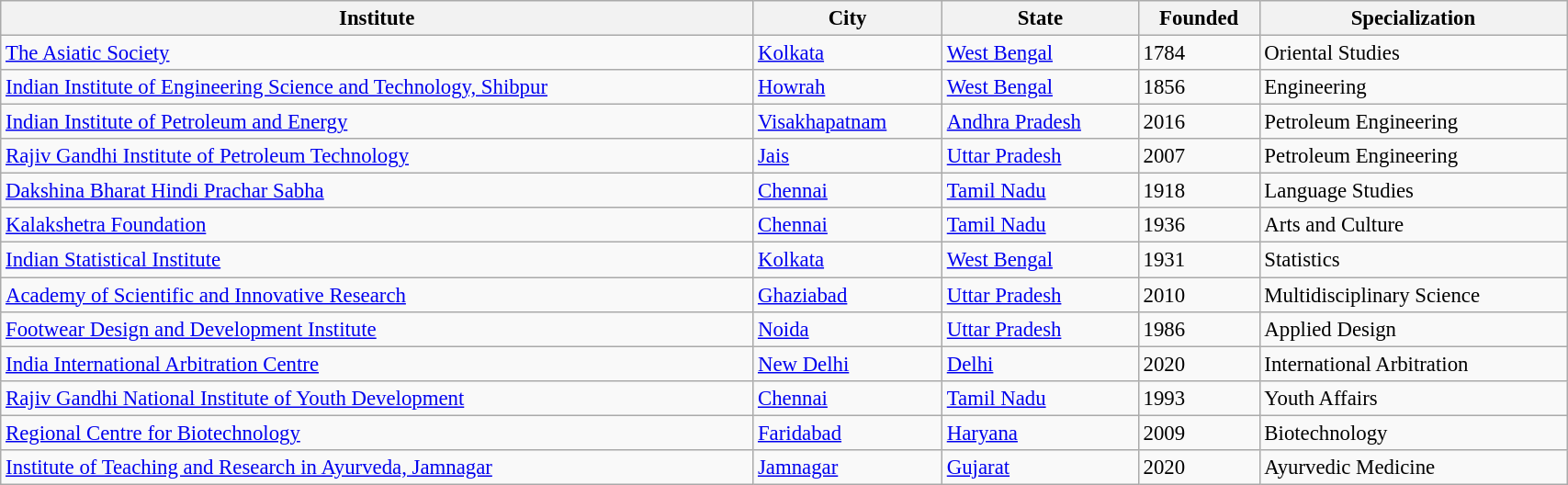<table class="wikitable sortable" style="width:90%; font-size:95%">
<tr align=center>
<th>Institute</th>
<th>City</th>
<th>State</th>
<th>Founded</th>
<th>Specialization</th>
</tr>
<tr>
<td><a href='#'>The Asiatic Society</a></td>
<td><a href='#'>Kolkata</a></td>
<td><a href='#'>West Bengal</a></td>
<td>1784</td>
<td>Oriental Studies</td>
</tr>
<tr>
<td><a href='#'>Indian Institute of Engineering Science and Technology, Shibpur</a></td>
<td><a href='#'>Howrah</a></td>
<td><a href='#'>West Bengal</a></td>
<td>1856</td>
<td>Engineering</td>
</tr>
<tr>
<td><a href='#'>Indian Institute of Petroleum and Energy</a></td>
<td><a href='#'>Visakhapatnam</a></td>
<td><a href='#'>Andhra Pradesh</a></td>
<td>2016</td>
<td>Petroleum Engineering</td>
</tr>
<tr>
<td><a href='#'>Rajiv Gandhi Institute of Petroleum Technology</a></td>
<td><a href='#'>Jais</a></td>
<td><a href='#'>Uttar Pradesh</a></td>
<td>2007</td>
<td>Petroleum Engineering</td>
</tr>
<tr>
<td><a href='#'>Dakshina Bharat Hindi Prachar Sabha</a></td>
<td><a href='#'>Chennai</a></td>
<td><a href='#'>Tamil Nadu</a></td>
<td>1918</td>
<td>Language Studies</td>
</tr>
<tr>
<td><a href='#'>Kalakshetra Foundation</a></td>
<td><a href='#'>Chennai</a></td>
<td><a href='#'>Tamil Nadu</a></td>
<td>1936</td>
<td>Arts and Culture</td>
</tr>
<tr>
<td><a href='#'>Indian Statistical Institute</a></td>
<td><a href='#'>Kolkata</a></td>
<td><a href='#'>West Bengal</a></td>
<td>1931</td>
<td>Statistics</td>
</tr>
<tr>
<td><a href='#'>Academy of Scientific and Innovative Research</a></td>
<td><a href='#'>Ghaziabad</a></td>
<td><a href='#'>Uttar Pradesh</a></td>
<td>2010</td>
<td>Multidisciplinary Science</td>
</tr>
<tr>
<td><a href='#'>Footwear Design and Development Institute</a></td>
<td><a href='#'>Noida</a></td>
<td><a href='#'>Uttar Pradesh</a></td>
<td>1986</td>
<td>Applied Design</td>
</tr>
<tr>
<td><a href='#'>India International Arbitration Centre</a></td>
<td><a href='#'>New Delhi</a></td>
<td><a href='#'>Delhi</a></td>
<td>2020</td>
<td>International Arbitration</td>
</tr>
<tr>
<td><a href='#'>Rajiv Gandhi National Institute of Youth Development</a></td>
<td><a href='#'>Chennai</a></td>
<td><a href='#'>Tamil Nadu</a></td>
<td>1993</td>
<td>Youth Affairs</td>
</tr>
<tr>
<td><a href='#'>Regional Centre for Biotechnology</a></td>
<td><a href='#'>Faridabad</a></td>
<td><a href='#'>Haryana</a></td>
<td>2009</td>
<td>Biotechnology</td>
</tr>
<tr>
<td><a href='#'>Institute of Teaching and Research in Ayurveda, Jamnagar</a></td>
<td><a href='#'>Jamnagar</a></td>
<td><a href='#'>Gujarat</a></td>
<td>2020</td>
<td>Ayurvedic Medicine</td>
</tr>
</table>
